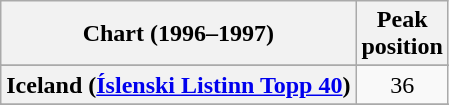<table class="wikitable sortable plainrowheaders" style="text-align:center">
<tr>
<th>Chart (1996–1997)</th>
<th>Peak<br>position</th>
</tr>
<tr>
</tr>
<tr>
</tr>
<tr>
</tr>
<tr>
<th scope="row">Iceland (<a href='#'>Íslenski Listinn Topp 40</a>)</th>
<td>36</td>
</tr>
<tr>
</tr>
<tr>
</tr>
<tr>
</tr>
<tr>
</tr>
</table>
